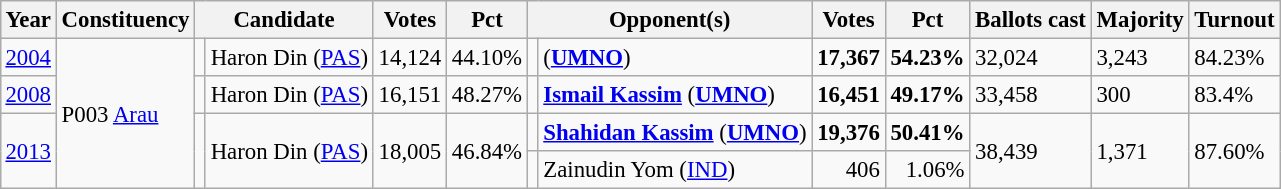<table class="wikitable" style="margin:0.5em ; font-size:95%">
<tr>
<th>Year</th>
<th>Constituency</th>
<th colspan=2>Candidate</th>
<th>Votes</th>
<th>Pct</th>
<th colspan=2>Opponent(s)</th>
<th>Votes</th>
<th>Pct</th>
<th>Ballots cast</th>
<th>Majority</th>
<th>Turnout</th>
</tr>
<tr>
<td><a href='#'>2004</a></td>
<td rowspan=4>P003 <a href='#'>Arau</a></td>
<td></td>
<td>Haron Din (<a href='#'>PAS</a>)</td>
<td align="right">14,124</td>
<td>44.10%</td>
<td></td>
<td><strong></strong> (<a href='#'><strong>UMNO</strong></a>)</td>
<td align="right"><strong>17,367</strong></td>
<td><strong>54.23%</strong></td>
<td>32,024</td>
<td>3,243</td>
<td>84.23%</td>
</tr>
<tr>
<td><a href='#'>2008</a></td>
<td></td>
<td>Haron Din (<a href='#'>PAS</a>)</td>
<td align="right">16,151</td>
<td>48.27%</td>
<td></td>
<td><strong><a href='#'>Ismail Kassim</a></strong> (<a href='#'><strong>UMNO</strong></a>)</td>
<td align="right"><strong>16,451</strong></td>
<td><strong>49.17%</strong></td>
<td>33,458</td>
<td>300</td>
<td>83.4%</td>
</tr>
<tr>
<td rowspan=2><a href='#'>2013</a></td>
<td rowspan=2 ></td>
<td rowspan=2>Haron Din (<a href='#'>PAS</a>)</td>
<td rowspan=2 align="right">18,005</td>
<td rowspan=2>46.84%</td>
<td></td>
<td><strong><a href='#'>Shahidan Kassim</a></strong> (<a href='#'><strong>UMNO</strong></a>)</td>
<td align="right"><strong>19,376</strong></td>
<td><strong>50.41%</strong></td>
<td rowspan=2>38,439</td>
<td rowspan=2>1,371</td>
<td rowspan=2>87.60%</td>
</tr>
<tr>
<td></td>
<td>Zainudin Yom (<a href='#'>IND</a>)</td>
<td align="right">406</td>
<td align=right>1.06%</td>
</tr>
</table>
